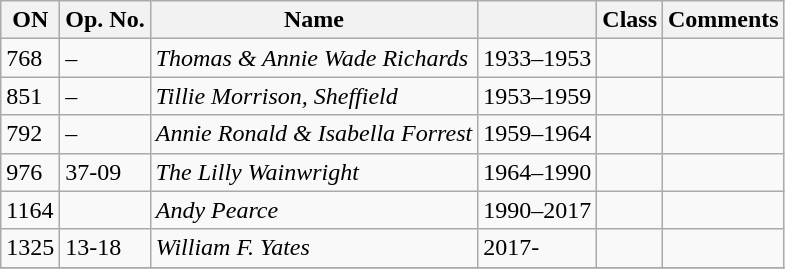<table class="wikitable">
<tr>
<th>ON</th>
<th>Op. No.</th>
<th>Name</th>
<th></th>
<th>Class</th>
<th>Comments</th>
</tr>
<tr>
<td>768</td>
<td>–</td>
<td><em>Thomas & Annie Wade Richards</em></td>
<td>1933–1953</td>
<td></td>
<td></td>
</tr>
<tr>
<td>851</td>
<td>–</td>
<td><em>Tillie Morrison, Sheffield</em></td>
<td>1953–1959</td>
<td></td>
<td></td>
</tr>
<tr>
<td>792</td>
<td>–</td>
<td><em>Annie Ronald & Isabella Forrest</em></td>
<td>1959–1964</td>
<td></td>
<td></td>
</tr>
<tr>
<td>976</td>
<td>37-09</td>
<td><em>The Lilly Wainwright</em></td>
<td>1964–1990</td>
<td></td>
<td></td>
</tr>
<tr>
<td>1164</td>
<td></td>
<td><em>Andy Pearce</em></td>
<td>1990–2017</td>
<td></td>
<td></td>
</tr>
<tr>
<td>1325</td>
<td>13-18</td>
<td><em>William F. Yates</em></td>
<td>2017-</td>
<td></td>
<td></td>
</tr>
<tr>
</tr>
</table>
